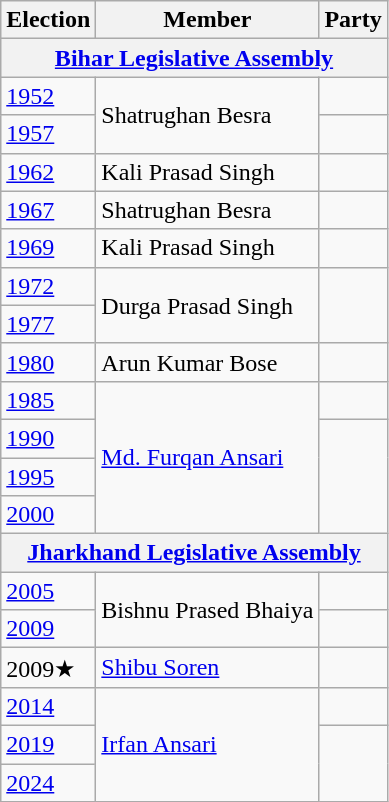<table class="wikitable sortable">
<tr>
<th>Election</th>
<th>Member</th>
<th colspan=2>Party</th>
</tr>
<tr>
<th colspan=4><a href='#'>Bihar Legislative Assembly</a></th>
</tr>
<tr>
<td><a href='#'>1952</a></td>
<td rowspan=2>Shatrughan Besra</td>
<td></td>
</tr>
<tr>
<td><a href='#'>1957</a></td>
</tr>
<tr>
<td><a href='#'>1962</a></td>
<td>Kali Prasad Singh</td>
<td></td>
</tr>
<tr>
<td><a href='#'>1967</a></td>
<td>Shatrughan Besra</td>
<td></td>
</tr>
<tr>
<td><a href='#'>1969</a></td>
<td>Kali Prasad Singh</td>
<td></td>
</tr>
<tr>
<td><a href='#'>1972</a></td>
<td rowspan=2>Durga Prasad Singh</td>
</tr>
<tr>
<td><a href='#'>1977</a></td>
</tr>
<tr>
<td><a href='#'>1980</a></td>
<td>Arun Kumar Bose</td>
<td></td>
</tr>
<tr>
<td><a href='#'>1985</a></td>
<td rowspan=4><a href='#'>Md. Furqan Ansari</a></td>
<td></td>
</tr>
<tr>
<td><a href='#'>1990</a></td>
</tr>
<tr>
<td><a href='#'>1995</a></td>
</tr>
<tr>
<td><a href='#'>2000</a></td>
</tr>
<tr>
<th colspan=4><a href='#'>Jharkhand Legislative Assembly</a></th>
</tr>
<tr>
<td><a href='#'>2005</a></td>
<td rowspan=2>Bishnu Prased Bhaiya</td>
<td></td>
</tr>
<tr>
<td><a href='#'>2009</a></td>
<td></td>
</tr>
<tr>
<td>2009★</td>
<td><a href='#'>Shibu Soren</a></td>
</tr>
<tr>
<td><a href='#'>2014</a></td>
<td rowspan=3><a href='#'>Irfan Ansari</a></td>
<td></td>
</tr>
<tr>
<td><a href='#'>2019</a></td>
</tr>
<tr>
<td><a href='#'>2024</a></td>
</tr>
<tr>
</tr>
</table>
